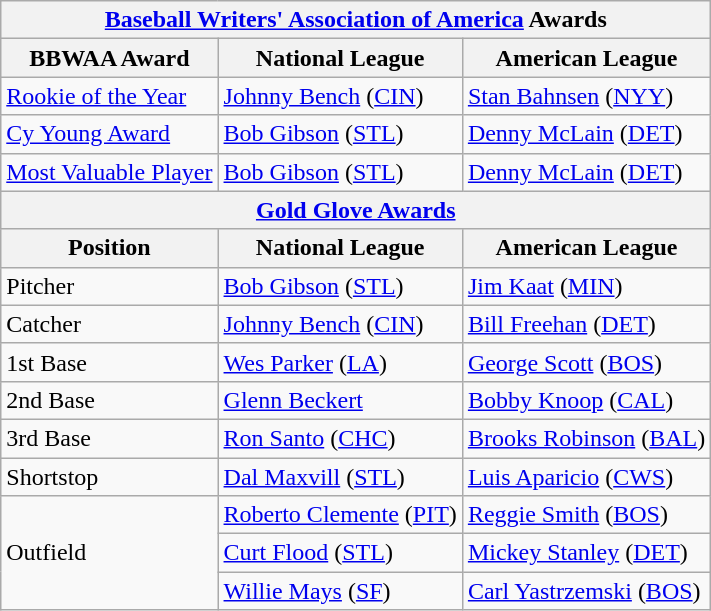<table class="wikitable">
<tr>
<th colspan="3"><a href='#'>Baseball Writers' Association of America</a> Awards</th>
</tr>
<tr>
<th>BBWAA Award</th>
<th>National League</th>
<th>American League</th>
</tr>
<tr>
<td><a href='#'>Rookie of the Year</a></td>
<td><a href='#'>Johnny Bench</a> (<a href='#'>CIN</a>)</td>
<td><a href='#'>Stan Bahnsen</a> (<a href='#'>NYY</a>)</td>
</tr>
<tr>
<td><a href='#'>Cy Young Award</a></td>
<td><a href='#'>Bob Gibson</a> (<a href='#'>STL</a>)</td>
<td><a href='#'>Denny McLain</a> (<a href='#'>DET</a>)</td>
</tr>
<tr>
<td><a href='#'>Most Valuable Player</a></td>
<td><a href='#'>Bob Gibson</a> (<a href='#'>STL</a>)</td>
<td><a href='#'>Denny McLain</a> (<a href='#'>DET</a>)</td>
</tr>
<tr>
<th colspan="3"><a href='#'>Gold Glove Awards</a></th>
</tr>
<tr>
<th>Position</th>
<th>National League</th>
<th>American League</th>
</tr>
<tr>
<td>Pitcher</td>
<td><a href='#'>Bob Gibson</a> (<a href='#'>STL</a>)</td>
<td><a href='#'>Jim Kaat</a> (<a href='#'>MIN</a>)</td>
</tr>
<tr>
<td>Catcher</td>
<td><a href='#'>Johnny Bench</a> (<a href='#'>CIN</a>)</td>
<td><a href='#'>Bill Freehan</a> (<a href='#'>DET</a>)</td>
</tr>
<tr>
<td>1st Base</td>
<td><a href='#'>Wes Parker</a> (<a href='#'>LA</a>)</td>
<td><a href='#'>George Scott</a> (<a href='#'>BOS</a>)</td>
</tr>
<tr>
<td>2nd Base</td>
<td><a href='#'>Glenn Beckert</a></td>
<td><a href='#'>Bobby Knoop</a> (<a href='#'>CAL</a>)</td>
</tr>
<tr>
<td>3rd Base</td>
<td><a href='#'>Ron Santo</a> (<a href='#'>CHC</a>)</td>
<td><a href='#'>Brooks Robinson</a> (<a href='#'>BAL</a>)</td>
</tr>
<tr>
<td>Shortstop</td>
<td><a href='#'>Dal Maxvill</a> (<a href='#'>STL</a>)</td>
<td><a href='#'>Luis Aparicio</a> (<a href='#'>CWS</a>)</td>
</tr>
<tr>
<td rowspan="3">Outfield</td>
<td><a href='#'>Roberto Clemente</a> (<a href='#'>PIT</a>)</td>
<td><a href='#'>Reggie Smith</a> (<a href='#'>BOS</a>)</td>
</tr>
<tr>
<td><a href='#'>Curt Flood</a> (<a href='#'>STL</a>)</td>
<td><a href='#'>Mickey Stanley</a> (<a href='#'>DET</a>)</td>
</tr>
<tr>
<td><a href='#'>Willie Mays</a> (<a href='#'>SF</a>)</td>
<td><a href='#'>Carl Yastrzemski</a> (<a href='#'>BOS</a>)</td>
</tr>
</table>
